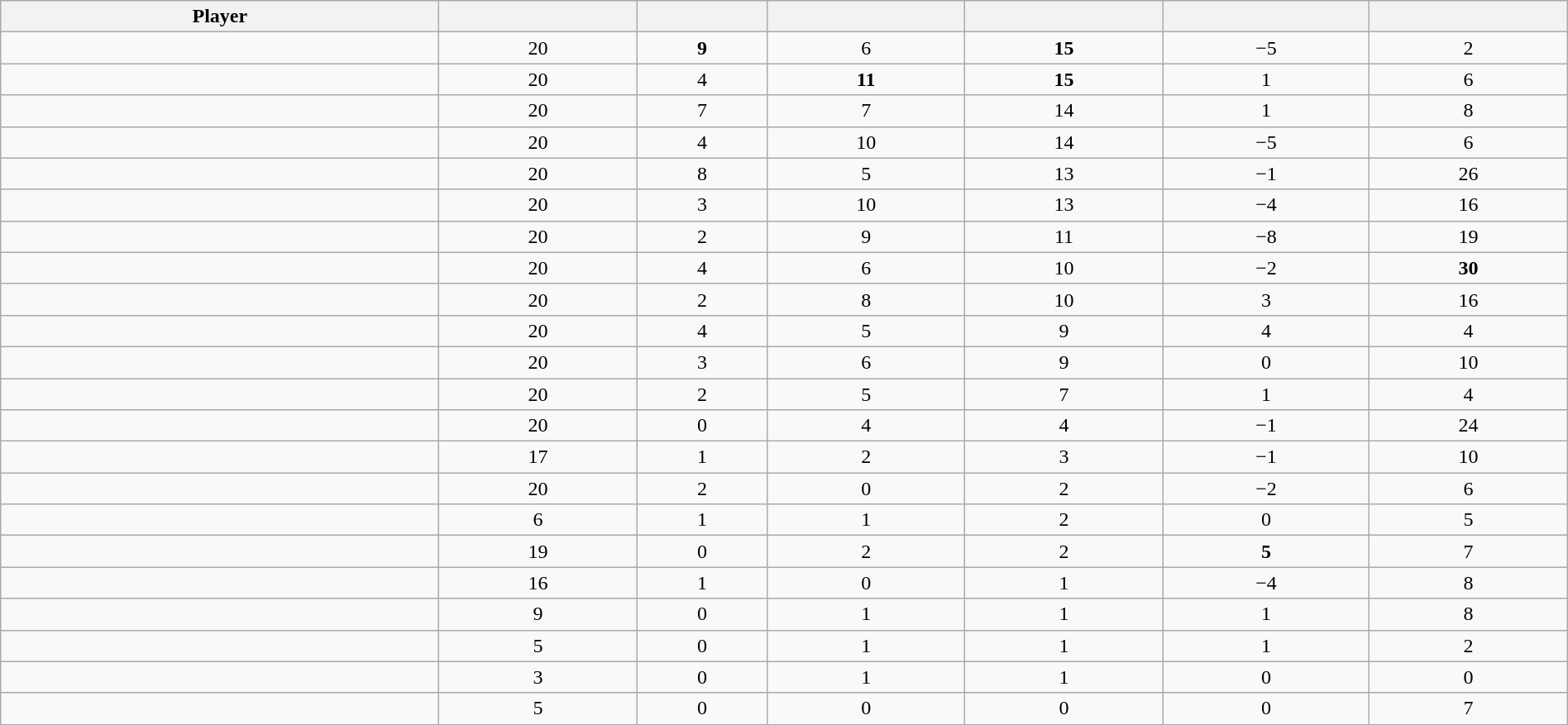<table class="wikitable sortable" style="width:100%; text-align:center;">
<tr align=center>
<th>Player</th>
<th></th>
<th></th>
<th></th>
<th></th>
<th data-sort-type="number"></th>
<th></th>
</tr>
<tr>
<td></td>
<td>20</td>
<td><strong>9</strong></td>
<td>6</td>
<td><strong>15</strong></td>
<td>−5</td>
<td>2</td>
</tr>
<tr>
<td></td>
<td>20</td>
<td>4</td>
<td><strong>11</strong></td>
<td><strong>15</strong></td>
<td>1</td>
<td>6</td>
</tr>
<tr>
<td></td>
<td>20</td>
<td>7</td>
<td>7</td>
<td>14</td>
<td>1</td>
<td>8</td>
</tr>
<tr>
<td></td>
<td>20</td>
<td>4</td>
<td>10</td>
<td>14</td>
<td>−5</td>
<td>6</td>
</tr>
<tr>
<td></td>
<td>20</td>
<td>8</td>
<td>5</td>
<td>13</td>
<td>−1</td>
<td>26</td>
</tr>
<tr>
<td></td>
<td>20</td>
<td>3</td>
<td>10</td>
<td>13</td>
<td>−4</td>
<td>16</td>
</tr>
<tr>
<td></td>
<td>20</td>
<td>2</td>
<td>9</td>
<td>11</td>
<td>−8</td>
<td>19</td>
</tr>
<tr>
<td></td>
<td>20</td>
<td>4</td>
<td>6</td>
<td>10</td>
<td>−2</td>
<td><strong>30</strong></td>
</tr>
<tr>
<td></td>
<td>20</td>
<td>2</td>
<td>8</td>
<td>10</td>
<td>3</td>
<td>16</td>
</tr>
<tr>
<td></td>
<td>20</td>
<td>4</td>
<td>5</td>
<td>9</td>
<td>4</td>
<td>4</td>
</tr>
<tr>
<td></td>
<td>20</td>
<td>3</td>
<td>6</td>
<td>9</td>
<td>0</td>
<td>10</td>
</tr>
<tr>
<td></td>
<td>20</td>
<td>2</td>
<td>5</td>
<td>7</td>
<td>1</td>
<td>4</td>
</tr>
<tr>
<td></td>
<td>20</td>
<td>0</td>
<td>4</td>
<td>4</td>
<td>−1</td>
<td>24</td>
</tr>
<tr>
<td></td>
<td>17</td>
<td>1</td>
<td>2</td>
<td>3</td>
<td>−1</td>
<td>10</td>
</tr>
<tr>
<td></td>
<td>20</td>
<td>2</td>
<td>0</td>
<td>2</td>
<td>−2</td>
<td>6</td>
</tr>
<tr>
<td></td>
<td>6</td>
<td>1</td>
<td>1</td>
<td>2</td>
<td>0</td>
<td>5</td>
</tr>
<tr>
<td></td>
<td>19</td>
<td>0</td>
<td>2</td>
<td>2</td>
<td><strong>5</strong></td>
<td>7</td>
</tr>
<tr>
<td></td>
<td>16</td>
<td>1</td>
<td>0</td>
<td>1</td>
<td>−4</td>
<td>8</td>
</tr>
<tr>
<td></td>
<td>9</td>
<td>0</td>
<td>1</td>
<td>1</td>
<td>1</td>
<td>8</td>
</tr>
<tr>
<td></td>
<td>5</td>
<td>0</td>
<td>1</td>
<td>1</td>
<td>1</td>
<td>2</td>
</tr>
<tr>
<td></td>
<td>3</td>
<td>0</td>
<td>1</td>
<td>1</td>
<td>0</td>
<td>0</td>
</tr>
<tr>
<td></td>
<td>5</td>
<td>0</td>
<td>0</td>
<td>0</td>
<td>0</td>
<td>7</td>
</tr>
<tr>
</tr>
</table>
